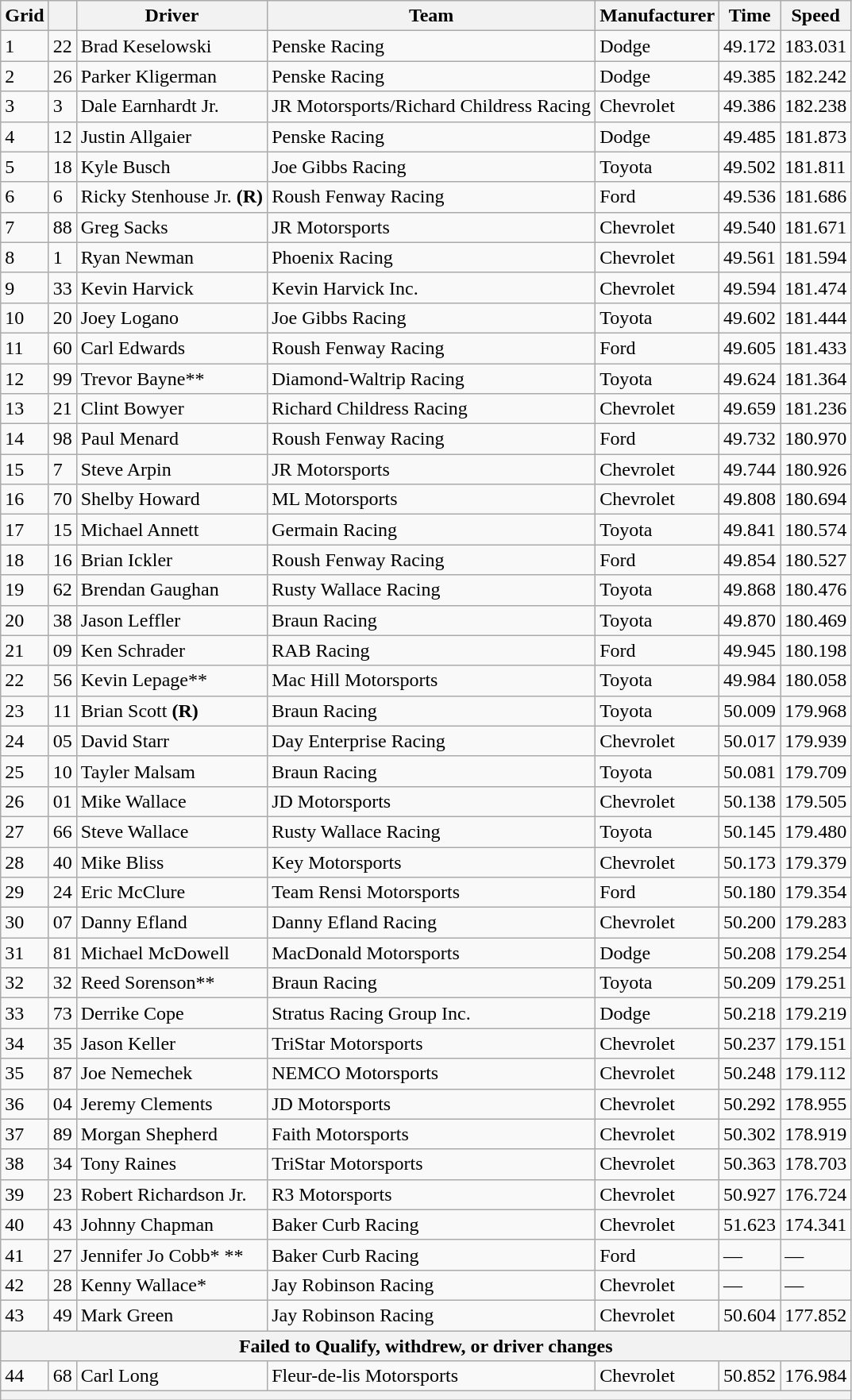<table class="wikitable">
<tr>
<th>Grid</th>
<th></th>
<th>Driver</th>
<th>Team</th>
<th>Manufacturer</th>
<th>Time</th>
<th>Speed</th>
</tr>
<tr>
<td>1</td>
<td>22</td>
<td>Brad Keselowski</td>
<td>Penske Racing</td>
<td>Dodge</td>
<td>49.172</td>
<td>183.031</td>
</tr>
<tr>
<td>2</td>
<td>26</td>
<td>Parker Kligerman</td>
<td>Penske Racing</td>
<td>Dodge</td>
<td>49.385</td>
<td>182.242</td>
</tr>
<tr>
<td>3</td>
<td>3</td>
<td>Dale Earnhardt Jr.</td>
<td>JR Motorsports/Richard Childress Racing</td>
<td>Chevrolet</td>
<td>49.386</td>
<td>182.238</td>
</tr>
<tr>
<td>4</td>
<td>12</td>
<td>Justin Allgaier</td>
<td>Penske Racing</td>
<td>Dodge</td>
<td>49.485</td>
<td>181.873</td>
</tr>
<tr>
<td>5</td>
<td>18</td>
<td>Kyle Busch</td>
<td>Joe Gibbs Racing</td>
<td>Toyota</td>
<td>49.502</td>
<td>181.811</td>
</tr>
<tr>
<td>6</td>
<td>6</td>
<td>Ricky Stenhouse Jr. <strong>(R)</strong></td>
<td>Roush Fenway Racing</td>
<td>Ford</td>
<td>49.536</td>
<td>181.686</td>
</tr>
<tr>
<td>7</td>
<td>88</td>
<td>Greg Sacks</td>
<td>JR Motorsports</td>
<td>Chevrolet</td>
<td>49.540</td>
<td>181.671</td>
</tr>
<tr>
<td>8</td>
<td>1</td>
<td>Ryan Newman</td>
<td>Phoenix Racing</td>
<td>Chevrolet</td>
<td>49.561</td>
<td>181.594</td>
</tr>
<tr>
<td>9</td>
<td>33</td>
<td>Kevin Harvick</td>
<td>Kevin Harvick Inc.</td>
<td>Chevrolet</td>
<td>49.594</td>
<td>181.474</td>
</tr>
<tr>
<td>10</td>
<td>20</td>
<td>Joey Logano</td>
<td>Joe Gibbs Racing</td>
<td>Toyota</td>
<td>49.602</td>
<td>181.444</td>
</tr>
<tr>
<td>11</td>
<td>60</td>
<td>Carl Edwards</td>
<td>Roush Fenway Racing</td>
<td>Ford</td>
<td>49.605</td>
<td>181.433</td>
</tr>
<tr>
<td>12</td>
<td>99</td>
<td>Trevor Bayne**</td>
<td>Diamond-Waltrip Racing</td>
<td>Toyota</td>
<td>49.624</td>
<td>181.364</td>
</tr>
<tr>
<td>13</td>
<td>21</td>
<td>Clint Bowyer</td>
<td>Richard Childress Racing</td>
<td>Chevrolet</td>
<td>49.659</td>
<td>181.236</td>
</tr>
<tr>
<td>14</td>
<td>98</td>
<td>Paul Menard</td>
<td>Roush Fenway Racing</td>
<td>Ford</td>
<td>49.732</td>
<td>180.970</td>
</tr>
<tr>
<td>15</td>
<td>7</td>
<td>Steve Arpin</td>
<td>JR Motorsports</td>
<td>Chevrolet</td>
<td>49.744</td>
<td>180.926</td>
</tr>
<tr>
<td>16</td>
<td>70</td>
<td>Shelby Howard</td>
<td>ML Motorsports</td>
<td>Chevrolet</td>
<td>49.808</td>
<td>180.694</td>
</tr>
<tr>
<td>17</td>
<td>15</td>
<td>Michael Annett</td>
<td>Germain Racing</td>
<td>Toyota</td>
<td>49.841</td>
<td>180.574</td>
</tr>
<tr>
<td>18</td>
<td>16</td>
<td>Brian Ickler</td>
<td>Roush Fenway Racing</td>
<td>Ford</td>
<td>49.854</td>
<td>180.527</td>
</tr>
<tr>
<td>19</td>
<td>62</td>
<td>Brendan Gaughan</td>
<td>Rusty Wallace Racing</td>
<td>Toyota</td>
<td>49.868</td>
<td>180.476</td>
</tr>
<tr>
<td>20</td>
<td>38</td>
<td>Jason Leffler</td>
<td>Braun Racing</td>
<td>Toyota</td>
<td>49.870</td>
<td>180.469</td>
</tr>
<tr>
<td>21</td>
<td>09</td>
<td>Ken Schrader</td>
<td>RAB Racing</td>
<td>Ford</td>
<td>49.945</td>
<td>180.198</td>
</tr>
<tr>
<td>22</td>
<td>56</td>
<td>Kevin Lepage**</td>
<td>Mac Hill Motorsports</td>
<td>Toyota</td>
<td>49.984</td>
<td>180.058</td>
</tr>
<tr>
<td>23</td>
<td>11</td>
<td>Brian Scott <strong>(R)</strong></td>
<td>Braun Racing</td>
<td>Toyota</td>
<td>50.009</td>
<td>179.968</td>
</tr>
<tr>
<td>24</td>
<td>05</td>
<td>David Starr</td>
<td>Day Enterprise Racing</td>
<td>Chevrolet</td>
<td>50.017</td>
<td>179.939</td>
</tr>
<tr>
<td>25</td>
<td>10</td>
<td>Tayler Malsam</td>
<td>Braun Racing</td>
<td>Toyota</td>
<td>50.081</td>
<td>179.709</td>
</tr>
<tr>
<td>26</td>
<td>01</td>
<td>Mike Wallace</td>
<td>JD Motorsports</td>
<td>Chevrolet</td>
<td>50.138</td>
<td>179.505</td>
</tr>
<tr>
<td>27</td>
<td>66</td>
<td>Steve Wallace</td>
<td>Rusty Wallace Racing</td>
<td>Toyota</td>
<td>50.145</td>
<td>179.480</td>
</tr>
<tr>
<td>28</td>
<td>40</td>
<td>Mike Bliss</td>
<td>Key Motorsports</td>
<td>Chevrolet</td>
<td>50.173</td>
<td>179.379</td>
</tr>
<tr>
<td>29</td>
<td>24</td>
<td>Eric McClure</td>
<td>Team Rensi Motorsports</td>
<td>Ford</td>
<td>50.180</td>
<td>179.354</td>
</tr>
<tr>
<td>30</td>
<td>07</td>
<td>Danny Efland</td>
<td>Danny Efland Racing</td>
<td>Chevrolet</td>
<td>50.200</td>
<td>179.283</td>
</tr>
<tr>
<td>31</td>
<td>81</td>
<td>Michael McDowell</td>
<td>MacDonald Motorsports</td>
<td>Dodge</td>
<td>50.208</td>
<td>179.254</td>
</tr>
<tr>
<td>32</td>
<td>32</td>
<td>Reed Sorenson**</td>
<td>Braun Racing</td>
<td>Toyota</td>
<td>50.209</td>
<td>179.251</td>
</tr>
<tr>
<td>33</td>
<td>73</td>
<td>Derrike Cope</td>
<td>Stratus Racing Group Inc.</td>
<td>Dodge</td>
<td>50.218</td>
<td>179.219</td>
</tr>
<tr>
<td>34</td>
<td>35</td>
<td>Jason Keller</td>
<td>TriStar Motorsports</td>
<td>Chevrolet</td>
<td>50.237</td>
<td>179.151</td>
</tr>
<tr>
<td>35</td>
<td>87</td>
<td>Joe Nemechek</td>
<td>NEMCO Motorsports</td>
<td>Chevrolet</td>
<td>50.248</td>
<td>179.112</td>
</tr>
<tr>
<td>36</td>
<td>04</td>
<td>Jeremy Clements</td>
<td>JD Motorsports</td>
<td>Chevrolet</td>
<td>50.292</td>
<td>178.955</td>
</tr>
<tr>
<td>37</td>
<td>89</td>
<td>Morgan Shepherd</td>
<td>Faith Motorsports</td>
<td>Chevrolet</td>
<td>50.302</td>
<td>178.919</td>
</tr>
<tr>
<td>38</td>
<td>34</td>
<td>Tony Raines</td>
<td>TriStar Motorsports</td>
<td>Chevrolet</td>
<td>50.363</td>
<td>178.703</td>
</tr>
<tr>
<td>39</td>
<td>23</td>
<td>Robert Richardson Jr.</td>
<td>R3 Motorsports</td>
<td>Chevrolet</td>
<td>50.927</td>
<td>176.724</td>
</tr>
<tr>
<td>40</td>
<td>43</td>
<td>Johnny Chapman</td>
<td>Baker Curb Racing</td>
<td>Chevrolet</td>
<td>51.623</td>
<td>174.341</td>
</tr>
<tr>
<td>41</td>
<td>27</td>
<td>Jennifer Jo Cobb* **</td>
<td>Baker Curb Racing</td>
<td>Ford</td>
<td>—</td>
<td>—</td>
</tr>
<tr>
<td>42</td>
<td>28</td>
<td>Kenny Wallace*</td>
<td>Jay Robinson Racing</td>
<td>Chevrolet</td>
<td>—</td>
<td>—</td>
</tr>
<tr>
<td>43</td>
<td>49</td>
<td>Mark Green</td>
<td>Jay Robinson Racing</td>
<td>Chevrolet</td>
<td>50.604</td>
<td>177.852</td>
</tr>
<tr>
<th colspan="7"><strong>Failed to Qualify, withdrew, or driver changes</strong></th>
</tr>
<tr>
<td>44</td>
<td>68</td>
<td>Carl Long</td>
<td>Fleur-de-lis Motorsports</td>
<td>Chevrolet</td>
<td>50.852</td>
<td>176.984</td>
</tr>
<tr>
<th colspan="7"></th>
</tr>
</table>
